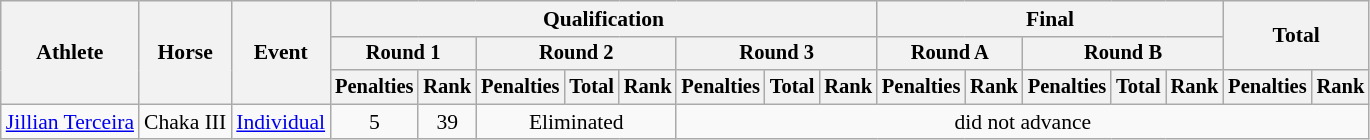<table class="wikitable" style="font-size:90%">
<tr>
<th rowspan="3">Athlete</th>
<th rowspan="3">Horse</th>
<th rowspan="3">Event</th>
<th colspan="8">Qualification</th>
<th colspan="5">Final</th>
<th rowspan=2 colspan="2">Total</th>
</tr>
<tr style="font-size:95%">
<th colspan="2">Round 1</th>
<th colspan="3">Round 2</th>
<th colspan="3">Round 3</th>
<th colspan="2">Round A</th>
<th colspan="3">Round B</th>
</tr>
<tr style="font-size:95%">
<th>Penalties</th>
<th>Rank</th>
<th>Penalties</th>
<th>Total</th>
<th>Rank</th>
<th>Penalties</th>
<th>Total</th>
<th>Rank</th>
<th>Penalties</th>
<th>Rank</th>
<th>Penalties</th>
<th>Total</th>
<th>Rank</th>
<th>Penalties</th>
<th>Rank</th>
</tr>
<tr align=center>
<td align=left><a href='#'>Jillian Terceira</a></td>
<td align=left>Chaka III</td>
<td align=left><a href='#'>Individual</a></td>
<td>5</td>
<td>39</td>
<td colspan=3>Eliminated</td>
<td colspan=10>did not advance</td>
</tr>
</table>
